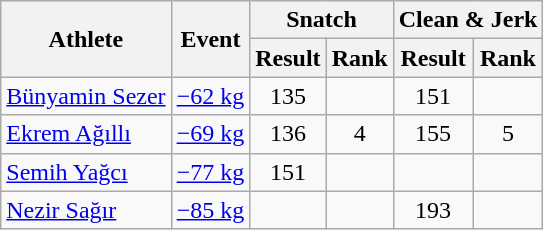<table class="wikitable">
<tr>
<th rowspan="2">Athlete</th>
<th rowspan="2">Event</th>
<th colspan="2">Snatch</th>
<th colspan="2">Clean & Jerk</th>
</tr>
<tr>
<th>Result</th>
<th>Rank</th>
<th>Result</th>
<th>Rank</th>
</tr>
<tr align=center>
<td align=left><a href='#'>Bünyamin Sezer</a></td>
<td align=left><a href='#'>−62 kg</a></td>
<td>135</td>
<td></td>
<td>151</td>
<td></td>
</tr>
<tr align=center>
<td align=left><a href='#'>Ekrem Ağıllı</a></td>
<td align=left><a href='#'>−69 kg</a></td>
<td>136</td>
<td>4</td>
<td>155</td>
<td>5</td>
</tr>
<tr align=center>
<td align=left><a href='#'>Semih Yağcı</a></td>
<td align=left><a href='#'>−77 kg</a></td>
<td>151</td>
<td></td>
<td></td>
<td></td>
</tr>
<tr align=center>
<td align=left><a href='#'>Nezir Sağır</a></td>
<td align=left><a href='#'>−85 kg</a></td>
<td></td>
<td></td>
<td>193</td>
<td></td>
</tr>
</table>
